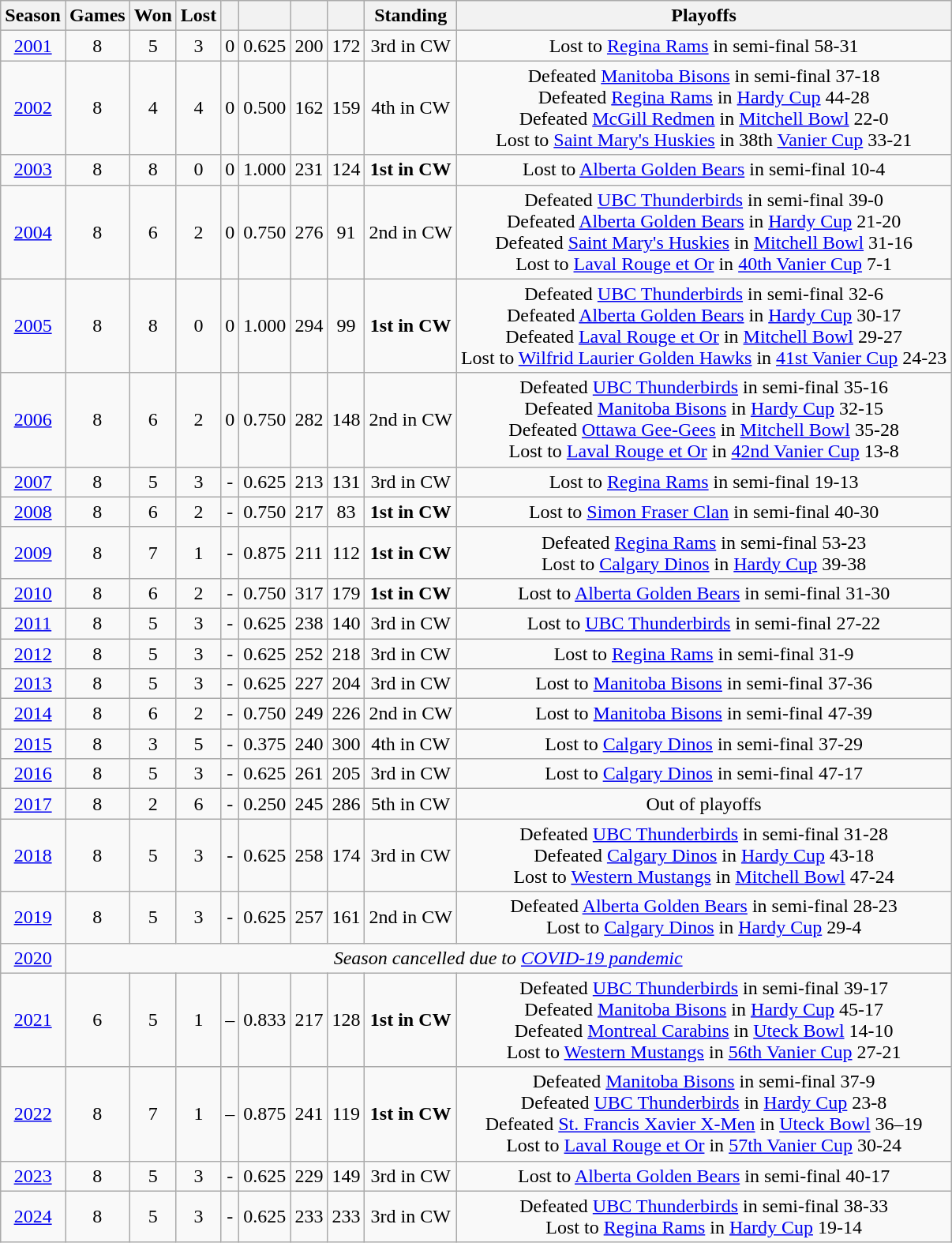<table class="wikitable" style="text-align:center">
<tr>
<th>Season</th>
<th>Games</th>
<th>Won</th>
<th>Lost</th>
<th></th>
<th></th>
<th></th>
<th></th>
<th>Standing</th>
<th>Playoffs</th>
</tr>
<tr>
<td><a href='#'>2001</a></td>
<td>8</td>
<td>5</td>
<td>3</td>
<td>0</td>
<td>0.625</td>
<td>200</td>
<td>172</td>
<td>3rd in CW</td>
<td>Lost to <a href='#'>Regina Rams</a> in semi-final 58-31</td>
</tr>
<tr>
<td><a href='#'>2002</a></td>
<td>8</td>
<td>4</td>
<td>4</td>
<td>0</td>
<td>0.500</td>
<td>162</td>
<td>159</td>
<td>4th in CW</td>
<td>Defeated <a href='#'>Manitoba Bisons</a> in semi-final 37-18<br>Defeated <a href='#'>Regina Rams</a> in <a href='#'>Hardy Cup</a> 44-28<br>Defeated <a href='#'>McGill Redmen</a> in <a href='#'>Mitchell Bowl</a> 22-0<br>Lost to <a href='#'>Saint Mary's Huskies</a> in 38th <a href='#'>Vanier Cup</a> 33-21</td>
</tr>
<tr>
<td><a href='#'>2003</a></td>
<td>8</td>
<td>8</td>
<td>0</td>
<td>0</td>
<td>1.000</td>
<td>231</td>
<td>124</td>
<td><strong>1st in CW</strong></td>
<td>Lost to <a href='#'>Alberta Golden Bears</a> in semi-final 10-4</td>
</tr>
<tr>
<td><a href='#'>2004</a></td>
<td>8</td>
<td>6</td>
<td>2</td>
<td>0</td>
<td>0.750</td>
<td>276</td>
<td>91</td>
<td>2nd in CW</td>
<td>Defeated <a href='#'>UBC Thunderbirds</a> in semi-final 39-0<br>Defeated <a href='#'>Alberta Golden Bears</a> in <a href='#'>Hardy Cup</a> 21-20<br>Defeated <a href='#'>Saint Mary's Huskies</a> in <a href='#'>Mitchell Bowl</a> 31-16<br>Lost to <a href='#'>Laval Rouge et Or</a> in <a href='#'>40th Vanier Cup</a> 7-1</td>
</tr>
<tr>
<td><a href='#'>2005</a></td>
<td>8</td>
<td>8</td>
<td>0</td>
<td>0</td>
<td>1.000</td>
<td>294</td>
<td>99</td>
<td><strong>1st in CW</strong></td>
<td>Defeated <a href='#'>UBC Thunderbirds</a> in semi-final 32-6<br>Defeated <a href='#'>Alberta Golden Bears</a> in <a href='#'>Hardy Cup</a> 30-17<br>Defeated <a href='#'>Laval Rouge et Or</a> in <a href='#'>Mitchell Bowl</a> 29-27<br>Lost to <a href='#'>Wilfrid Laurier Golden Hawks</a> in <a href='#'>41st Vanier Cup</a> 24-23</td>
</tr>
<tr>
<td><a href='#'>2006</a></td>
<td>8</td>
<td>6</td>
<td>2</td>
<td>0</td>
<td>0.750</td>
<td>282</td>
<td>148</td>
<td>2nd in CW</td>
<td>Defeated <a href='#'>UBC Thunderbirds</a> in semi-final 35-16<br>Defeated <a href='#'>Manitoba Bisons</a> in <a href='#'>Hardy Cup</a> 32-15<br>Defeated <a href='#'>Ottawa Gee-Gees</a> in <a href='#'>Mitchell Bowl</a> 35-28<br>Lost to <a href='#'>Laval Rouge et Or</a> in <a href='#'>42nd Vanier Cup</a> 13-8</td>
</tr>
<tr>
<td><a href='#'>2007</a></td>
<td>8</td>
<td>5</td>
<td>3</td>
<td>-</td>
<td>0.625</td>
<td>213</td>
<td>131</td>
<td>3rd in CW</td>
<td>Lost to <a href='#'>Regina Rams</a> in semi-final 19-13</td>
</tr>
<tr>
<td><a href='#'>2008</a></td>
<td>8</td>
<td>6</td>
<td>2</td>
<td>-</td>
<td>0.750</td>
<td>217</td>
<td>83</td>
<td><strong>1st in CW</strong></td>
<td>Lost to <a href='#'>Simon Fraser Clan</a> in semi-final 40-30</td>
</tr>
<tr>
<td><a href='#'>2009</a></td>
<td>8</td>
<td>7</td>
<td>1</td>
<td>-</td>
<td>0.875</td>
<td>211</td>
<td>112</td>
<td><strong>1st in CW</strong></td>
<td>Defeated <a href='#'>Regina Rams</a> in semi-final 53-23<br>Lost to <a href='#'>Calgary Dinos</a> in <a href='#'>Hardy Cup</a> 39-38</td>
</tr>
<tr>
<td><a href='#'>2010</a></td>
<td>8</td>
<td>6</td>
<td>2</td>
<td>-</td>
<td>0.750</td>
<td>317</td>
<td>179</td>
<td><strong>1st in CW</strong></td>
<td>Lost to <a href='#'>Alberta Golden Bears</a> in semi-final 31-30</td>
</tr>
<tr>
<td><a href='#'>2011</a></td>
<td>8</td>
<td>5</td>
<td>3</td>
<td>-</td>
<td>0.625</td>
<td>238</td>
<td>140</td>
<td>3rd in CW</td>
<td>Lost to <a href='#'>UBC Thunderbirds</a> in semi-final 27-22</td>
</tr>
<tr>
<td><a href='#'>2012</a></td>
<td>8</td>
<td>5</td>
<td>3</td>
<td>-</td>
<td>0.625</td>
<td>252</td>
<td>218</td>
<td>3rd in CW</td>
<td>Lost to <a href='#'>Regina Rams</a> in semi-final 31-9</td>
</tr>
<tr>
<td><a href='#'>2013</a></td>
<td>8</td>
<td>5</td>
<td>3</td>
<td>-</td>
<td>0.625</td>
<td>227</td>
<td>204</td>
<td>3rd in CW</td>
<td>Lost to <a href='#'>Manitoba Bisons</a> in semi-final 37-36</td>
</tr>
<tr>
<td><a href='#'>2014</a></td>
<td>8</td>
<td>6</td>
<td>2</td>
<td>-</td>
<td>0.750</td>
<td>249</td>
<td>226</td>
<td>2nd in CW</td>
<td>Lost to <a href='#'>Manitoba Bisons</a> in semi-final 47-39</td>
</tr>
<tr>
<td><a href='#'>2015</a></td>
<td>8</td>
<td>3</td>
<td>5</td>
<td>-</td>
<td>0.375</td>
<td>240</td>
<td>300</td>
<td>4th in CW</td>
<td>Lost to <a href='#'>Calgary Dinos</a> in semi-final 37-29</td>
</tr>
<tr>
<td><a href='#'>2016</a></td>
<td>8</td>
<td>5</td>
<td>3</td>
<td>-</td>
<td>0.625</td>
<td>261</td>
<td>205</td>
<td>3rd in CW</td>
<td>Lost to <a href='#'>Calgary Dinos</a> in semi-final 47-17</td>
</tr>
<tr>
<td><a href='#'>2017</a></td>
<td>8</td>
<td>2</td>
<td>6</td>
<td>-</td>
<td>0.250</td>
<td>245</td>
<td>286</td>
<td>5th in CW</td>
<td>Out of playoffs</td>
</tr>
<tr>
<td><a href='#'>2018</a></td>
<td>8</td>
<td>5</td>
<td>3</td>
<td>-</td>
<td>0.625</td>
<td>258</td>
<td>174</td>
<td>3rd in CW</td>
<td>Defeated <a href='#'>UBC Thunderbirds</a> in semi-final 31-28<br>Defeated <a href='#'>Calgary Dinos</a> in <a href='#'>Hardy Cup</a> 43-18<br>Lost to <a href='#'>Western Mustangs</a> in <a href='#'>Mitchell Bowl</a> 47-24</td>
</tr>
<tr>
<td><a href='#'>2019</a></td>
<td>8</td>
<td>5</td>
<td>3</td>
<td>-</td>
<td>0.625</td>
<td>257</td>
<td>161</td>
<td>2nd in CW</td>
<td>Defeated <a href='#'>Alberta Golden Bears</a> in semi-final 28-23<br>Lost to <a href='#'>Calgary Dinos</a> in <a href='#'>Hardy Cup</a> 29-4</td>
</tr>
<tr>
<td><a href='#'>2020</a></td>
<td align="center" colSpan="9"><em>Season cancelled due to <a href='#'>COVID-19 pandemic</a></em></td>
</tr>
<tr>
<td><a href='#'>2021</a></td>
<td>6</td>
<td>5</td>
<td>1</td>
<td>–</td>
<td>0.833</td>
<td>217</td>
<td>128</td>
<td><strong>1st in CW</strong></td>
<td>Defeated <a href='#'>UBC Thunderbirds</a> in semi-final 39-17<br>Defeated <a href='#'>Manitoba Bisons</a> in <a href='#'>Hardy Cup</a> 45-17<br>Defeated <a href='#'>Montreal Carabins</a> in <a href='#'>Uteck Bowl</a> 14-10<br>Lost to <a href='#'>Western Mustangs</a> in <a href='#'>56th Vanier Cup</a> 27-21</td>
</tr>
<tr>
<td><a href='#'>2022</a></td>
<td>8</td>
<td>7</td>
<td>1</td>
<td>–</td>
<td>0.875</td>
<td>241</td>
<td>119</td>
<td><strong>1st in CW</strong></td>
<td>Defeated <a href='#'>Manitoba Bisons</a> in semi-final 37-9<br>Defeated <a href='#'>UBC Thunderbirds</a> in <a href='#'>Hardy Cup</a> 23-8<br>Defeated <a href='#'>St. Francis Xavier X-Men</a> in <a href='#'>Uteck Bowl</a> 36–19<br>Lost to <a href='#'>Laval Rouge et Or</a> in <a href='#'>57th Vanier Cup</a> 30-24</td>
</tr>
<tr>
<td><a href='#'>2023</a></td>
<td>8</td>
<td>5</td>
<td>3</td>
<td>-</td>
<td>0.625</td>
<td>229</td>
<td>149</td>
<td>3rd in CW</td>
<td>Lost to <a href='#'>Alberta Golden Bears</a> in semi-final 40-17</td>
</tr>
<tr>
<td><a href='#'>2024</a></td>
<td>8</td>
<td>5</td>
<td>3</td>
<td>-</td>
<td>0.625</td>
<td>233</td>
<td>233</td>
<td>3rd in CW</td>
<td>Defeated <a href='#'>UBC Thunderbirds</a> in semi-final 38-33<br>Lost to <a href='#'>Regina Rams</a> in <a href='#'>Hardy Cup</a> 19-14</td>
</tr>
</table>
